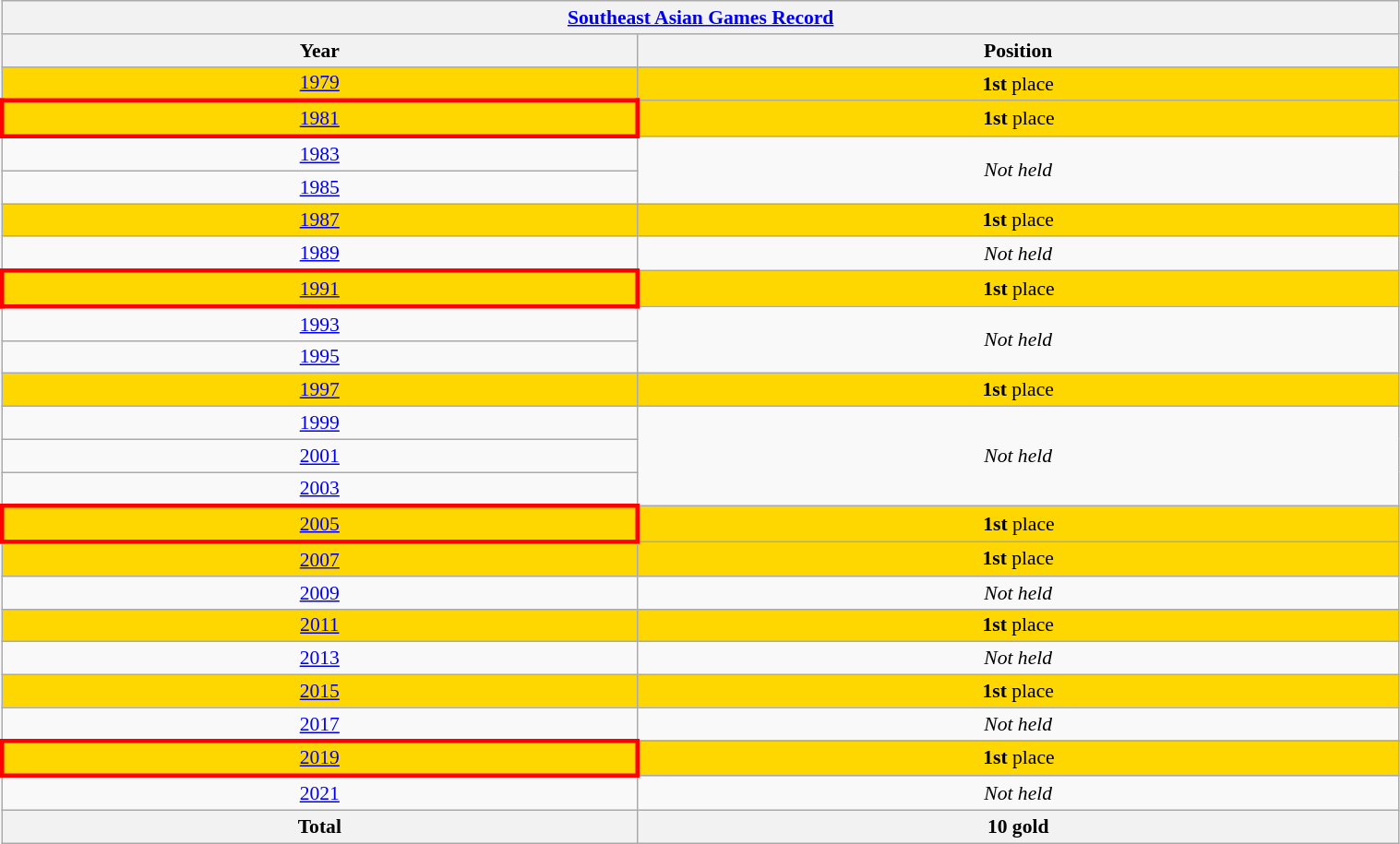<table class="wikitable" width=80% style="text-align: center;font-size:90%;">
<tr>
<th colspan=9><a href='#'>Southeast Asian Games Record</a></th>
</tr>
<tr>
<th width=25%>Year</th>
<th width=30%>Position</th>
</tr>
<tr bgcolor=gold>
<td> <a href='#'>1979</a></td>
<td><strong>1st</strong> place</td>
</tr>
<tr bgcolor=gold>
<td style="border: 3px solid red"> <a href='#'>1981</a></td>
<td><strong>1st</strong> place</td>
</tr>
<tr>
<td> <a href='#'>1983</a></td>
<td colspan=4 rowspan=2><em>Not held</em></td>
</tr>
<tr>
<td> <a href='#'>1985</a></td>
</tr>
<tr bgcolor=gold>
<td> <a href='#'>1987</a></td>
<td><strong>1st</strong> place</td>
</tr>
<tr>
<td> <a href='#'>1989</a></td>
<td colspan=4><em>Not held</em></td>
</tr>
<tr bgcolor=gold>
<td style="border: 3px solid red"> <a href='#'>1991</a></td>
<td><strong>1st</strong> place</td>
</tr>
<tr>
<td> <a href='#'>1993</a></td>
<td colspan=4 rowspan=2><em>Not held</em></td>
</tr>
<tr>
<td> <a href='#'>1995</a></td>
</tr>
<tr bgcolor=gold>
<td> <a href='#'>1997</a></td>
<td><strong>1st</strong> place</td>
</tr>
<tr>
<td> <a href='#'>1999</a></td>
<td colspan=4 rowspan=3><em>Not held</em></td>
</tr>
<tr>
<td> <a href='#'>2001</a></td>
</tr>
<tr>
<td> <a href='#'>2003</a></td>
</tr>
<tr bgcolor=gold>
<td style="border: 3px solid red"> <a href='#'>2005</a></td>
<td><strong>1st</strong> place</td>
</tr>
<tr bgcolor=gold>
<td> <a href='#'>2007</a></td>
<td><strong>1st</strong> place</td>
</tr>
<tr>
<td> <a href='#'>2009</a></td>
<td colspan=4><em>Not held</em></td>
</tr>
<tr bgcolor=gold>
<td> <a href='#'>2011</a></td>
<td colspan=4><strong>1st</strong> place</td>
</tr>
<tr>
<td> <a href='#'>2013</a></td>
<td colspan=4><em>Not held</em></td>
</tr>
<tr bgcolor=gold>
<td> <a href='#'>2015</a></td>
<td colspan=4><strong>1st</strong> place</td>
</tr>
<tr>
<td> <a href='#'>2017</a></td>
<td colspan=4><em>Not held</em></td>
</tr>
<tr>
</tr>
<tr bgcolor=gold>
<td style="border: 3px solid red"> <a href='#'>2019</a></td>
<td><strong>1st</strong> place</td>
</tr>
<tr>
<td> <a href='#'>2021</a></td>
<td colspan=4><em>Not held</em></td>
</tr>
<tr>
<th><strong>Total</strong></th>
<th>10 gold</th>
</tr>
</table>
